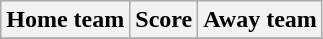<table class="wikitable" style="text-align: center">
<tr>
<th>Home team</th>
<th>Score</th>
<th>Away team</th>
</tr>
<tr>
</tr>
</table>
